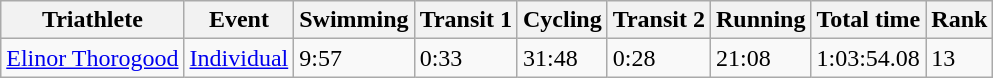<table class="wikitable" border="1">
<tr>
<th>Triathlete</th>
<th>Event</th>
<th>Swimming</th>
<th>Transit 1</th>
<th>Cycling</th>
<th>Transit 2</th>
<th>Running</th>
<th>Total time</th>
<th>Rank</th>
</tr>
<tr>
<td><a href='#'>Elinor Thorogood</a></td>
<td><a href='#'>Individual</a></td>
<td>9:57</td>
<td>0:33</td>
<td>31:48</td>
<td>0:28</td>
<td>21:08</td>
<td>1:03:54.08</td>
<td>13</td>
</tr>
</table>
